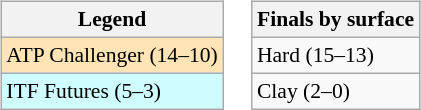<table>
<tr valign=top>
<td><br><table class=wikitable style=font-size:90%>
<tr>
<th>Legend</th>
</tr>
<tr bgcolor=moccasin>
<td>ATP Challenger (14–10)</td>
</tr>
<tr bgcolor=cffcff>
<td>ITF Futures (5–3)</td>
</tr>
</table>
</td>
<td><br><table class=wikitable style=font-size:90%>
<tr>
<th>Finals by surface</th>
</tr>
<tr>
<td>Hard (15–13)</td>
</tr>
<tr>
<td>Clay (2–0)</td>
</tr>
</table>
</td>
</tr>
</table>
